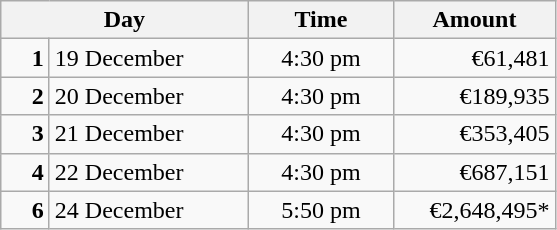<table class=wikitable>
<tr>
<th colspan=2>Day</th>
<th width=90>Time</th>
<th width=100>Amount</th>
</tr>
<tr>
<td style="text-align:right; width:25px;"><strong>1</strong></td>
<td width=125>19 December</td>
<td align=center>4:30 pm</td>
<td align=right>€61,481</td>
</tr>
<tr>
<td align=right><strong>2</strong></td>
<td>20 December</td>
<td align=center>4:30 pm</td>
<td align=right>€189,935</td>
</tr>
<tr>
<td align=right><strong>3</strong></td>
<td>21 December</td>
<td align=center>4:30 pm</td>
<td align=right>€353,405</td>
</tr>
<tr>
<td align=right><strong>4</strong></td>
<td>22 December</td>
<td align=center>4:30 pm</td>
<td align=right>€687,151</td>
</tr>
<tr>
<td align=right><strong>6</strong></td>
<td>24 December</td>
<td align=center>5:50 pm</td>
<td align=right>€2,648,495*</td>
</tr>
</table>
